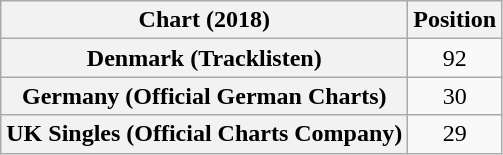<table class="wikitable sortable plainrowheaders" style="text-align:center">
<tr>
<th scope="col">Chart (2018)</th>
<th scope="col">Position</th>
</tr>
<tr>
<th scope="row">Denmark (Tracklisten)</th>
<td>92</td>
</tr>
<tr>
<th scope="row">Germany (Official German Charts)</th>
<td>30</td>
</tr>
<tr>
<th scope="row">UK Singles (Official Charts Company)</th>
<td>29</td>
</tr>
</table>
